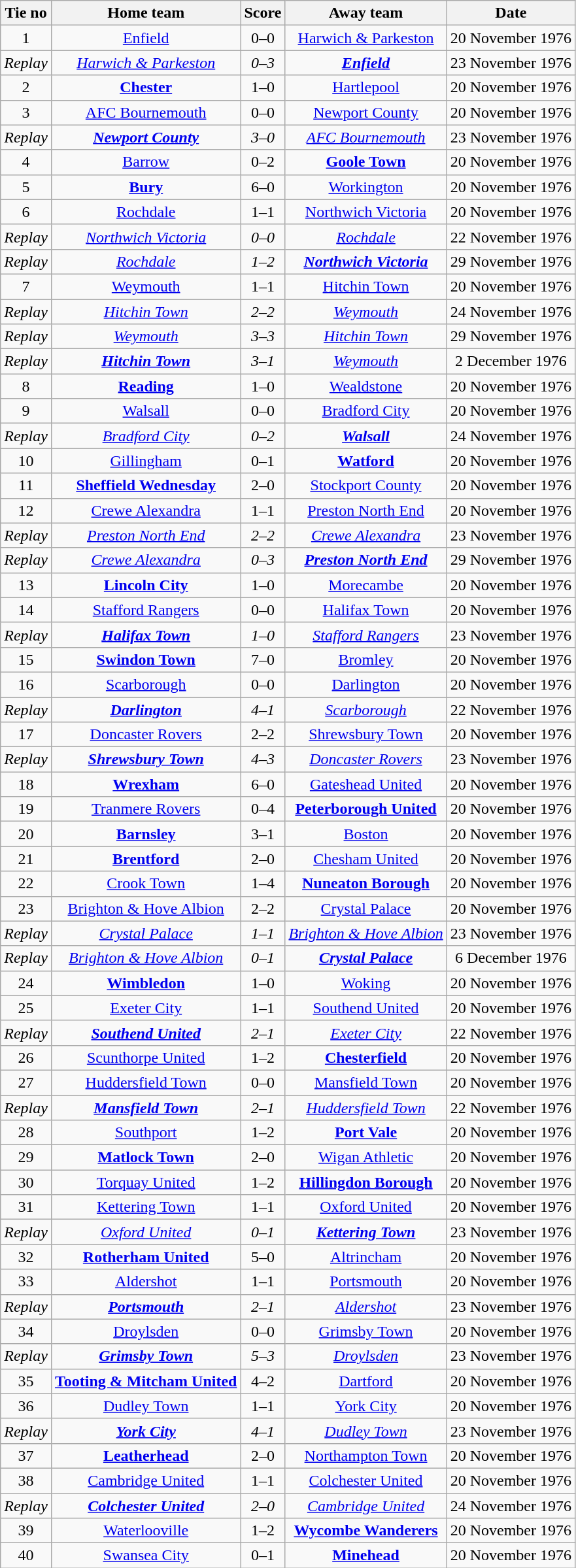<table class="wikitable" style="text-align: center">
<tr>
<th>Tie no</th>
<th>Home team</th>
<th>Score</th>
<th>Away team</th>
<th>Date</th>
</tr>
<tr>
<td>1</td>
<td><a href='#'>Enfield</a></td>
<td>0–0</td>
<td><a href='#'>Harwich & Parkeston</a></td>
<td>20 November 1976</td>
</tr>
<tr>
<td><em>Replay</em></td>
<td><em><a href='#'>Harwich & Parkeston</a></em></td>
<td><em>0–3</em></td>
<td><strong><em><a href='#'>Enfield</a></em></strong></td>
<td>23 November 1976</td>
</tr>
<tr>
<td>2</td>
<td><strong><a href='#'>Chester</a></strong></td>
<td>1–0</td>
<td><a href='#'>Hartlepool</a></td>
<td>20 November 1976</td>
</tr>
<tr>
<td>3</td>
<td><a href='#'>AFC Bournemouth</a></td>
<td>0–0</td>
<td><a href='#'>Newport County</a></td>
<td>20 November 1976</td>
</tr>
<tr>
<td><em>Replay</em></td>
<td><strong><em><a href='#'>Newport County</a></em></strong></td>
<td><em>3–0</em></td>
<td><em><a href='#'>AFC Bournemouth</a></em></td>
<td>23 November 1976</td>
</tr>
<tr>
<td>4</td>
<td><a href='#'>Barrow</a></td>
<td>0–2</td>
<td><strong><a href='#'>Goole Town</a></strong></td>
<td>20 November 1976</td>
</tr>
<tr>
<td>5</td>
<td><strong><a href='#'>Bury</a></strong></td>
<td>6–0</td>
<td><a href='#'>Workington</a></td>
<td>20 November 1976</td>
</tr>
<tr>
<td>6</td>
<td><a href='#'>Rochdale</a></td>
<td>1–1</td>
<td><a href='#'>Northwich Victoria</a></td>
<td>20 November 1976</td>
</tr>
<tr>
<td><em>Replay</em></td>
<td><em><a href='#'>Northwich Victoria</a></em></td>
<td><em>0–0</em></td>
<td><em><a href='#'>Rochdale</a></em></td>
<td>22 November 1976</td>
</tr>
<tr>
<td><em>Replay</em></td>
<td><em><a href='#'>Rochdale</a></em></td>
<td><em>1–2</em></td>
<td><strong><em><a href='#'>Northwich Victoria</a></em></strong></td>
<td>29 November 1976</td>
</tr>
<tr>
<td>7</td>
<td><a href='#'>Weymouth</a></td>
<td>1–1</td>
<td><a href='#'>Hitchin Town</a></td>
<td>20 November 1976</td>
</tr>
<tr>
<td><em>Replay</em></td>
<td><em><a href='#'>Hitchin Town</a></em></td>
<td><em>2–2</em></td>
<td><em><a href='#'>Weymouth</a></em></td>
<td>24 November 1976</td>
</tr>
<tr>
<td><em>Replay</em></td>
<td><em><a href='#'>Weymouth</a></em></td>
<td><em>3–3</em></td>
<td><em><a href='#'>Hitchin Town</a></em></td>
<td>29 November 1976</td>
</tr>
<tr>
<td><em>Replay</em></td>
<td><strong><em><a href='#'>Hitchin Town</a></em></strong></td>
<td><em>3–1</em></td>
<td><em><a href='#'>Weymouth</a></em></td>
<td>2 December 1976</td>
</tr>
<tr>
<td>8</td>
<td><strong><a href='#'>Reading</a></strong></td>
<td>1–0</td>
<td><a href='#'>Wealdstone</a></td>
<td>20 November 1976</td>
</tr>
<tr>
<td>9</td>
<td><a href='#'>Walsall</a></td>
<td>0–0</td>
<td><a href='#'>Bradford City</a></td>
<td>20 November 1976</td>
</tr>
<tr>
<td><em>Replay</em></td>
<td><em><a href='#'>Bradford City</a></em></td>
<td><em>0–2</em></td>
<td><strong><em><a href='#'>Walsall</a></em></strong></td>
<td>24 November 1976</td>
</tr>
<tr>
<td>10</td>
<td><a href='#'>Gillingham</a></td>
<td>0–1</td>
<td><strong><a href='#'>Watford</a></strong></td>
<td>20 November 1976</td>
</tr>
<tr>
<td>11</td>
<td><strong><a href='#'>Sheffield Wednesday</a></strong></td>
<td>2–0</td>
<td><a href='#'>Stockport County</a></td>
<td>20 November 1976</td>
</tr>
<tr>
<td>12</td>
<td><a href='#'>Crewe Alexandra</a></td>
<td>1–1</td>
<td><a href='#'>Preston North End</a></td>
<td>20 November 1976</td>
</tr>
<tr>
<td><em>Replay</em></td>
<td><em><a href='#'>Preston North End</a></em></td>
<td><em>2–2</em></td>
<td><em><a href='#'>Crewe Alexandra</a></em></td>
<td>23 November 1976</td>
</tr>
<tr>
<td><em>Replay</em></td>
<td><em><a href='#'>Crewe Alexandra</a></em></td>
<td><em>0–3</em></td>
<td><strong><em><a href='#'>Preston North End</a></em></strong></td>
<td>29 November 1976</td>
</tr>
<tr>
<td>13</td>
<td><strong><a href='#'>Lincoln City</a></strong></td>
<td>1–0</td>
<td><a href='#'>Morecambe</a></td>
<td>20 November 1976</td>
</tr>
<tr>
<td>14</td>
<td><a href='#'>Stafford Rangers</a></td>
<td>0–0</td>
<td><a href='#'>Halifax Town</a></td>
<td>20 November 1976</td>
</tr>
<tr>
<td><em>Replay</em></td>
<td><strong><em><a href='#'>Halifax Town</a></em></strong></td>
<td><em>1–0</em></td>
<td><em><a href='#'>Stafford Rangers</a></em></td>
<td>23 November 1976</td>
</tr>
<tr>
<td>15</td>
<td><strong><a href='#'>Swindon Town</a></strong></td>
<td>7–0</td>
<td><a href='#'>Bromley</a></td>
<td>20 November 1976</td>
</tr>
<tr>
<td>16</td>
<td><a href='#'>Scarborough</a></td>
<td>0–0</td>
<td><a href='#'>Darlington</a></td>
<td>20 November 1976</td>
</tr>
<tr>
<td><em>Replay</em></td>
<td><strong><em><a href='#'>Darlington</a></em></strong></td>
<td><em>4–1</em></td>
<td><em><a href='#'>Scarborough</a></em></td>
<td>22 November 1976</td>
</tr>
<tr>
<td>17</td>
<td><a href='#'>Doncaster Rovers</a></td>
<td>2–2</td>
<td><a href='#'>Shrewsbury Town</a></td>
<td>20 November 1976</td>
</tr>
<tr>
<td><em>Replay</em></td>
<td><strong><em><a href='#'>Shrewsbury Town</a></em></strong></td>
<td><em>4–3</em></td>
<td><em><a href='#'>Doncaster Rovers</a></em></td>
<td>23 November 1976</td>
</tr>
<tr>
<td>18</td>
<td><strong><a href='#'>Wrexham</a></strong></td>
<td>6–0</td>
<td><a href='#'>Gateshead United</a></td>
<td>20 November 1976</td>
</tr>
<tr>
<td>19</td>
<td><a href='#'>Tranmere Rovers</a></td>
<td>0–4</td>
<td><strong><a href='#'>Peterborough United</a></strong></td>
<td>20 November 1976</td>
</tr>
<tr>
<td>20</td>
<td><strong><a href='#'>Barnsley</a></strong></td>
<td>3–1</td>
<td><a href='#'>Boston</a></td>
<td>20 November 1976</td>
</tr>
<tr>
<td>21</td>
<td><strong><a href='#'>Brentford</a></strong></td>
<td>2–0</td>
<td><a href='#'>Chesham United</a></td>
<td>20 November 1976</td>
</tr>
<tr>
<td>22</td>
<td><a href='#'>Crook Town</a></td>
<td>1–4</td>
<td><strong><a href='#'>Nuneaton Borough</a></strong></td>
<td>20 November 1976</td>
</tr>
<tr>
<td>23</td>
<td><a href='#'>Brighton & Hove Albion</a></td>
<td>2–2</td>
<td><a href='#'>Crystal Palace</a></td>
<td>20 November 1976</td>
</tr>
<tr>
<td><em>Replay</em></td>
<td><em><a href='#'>Crystal Palace</a></em></td>
<td><em>1–1</em></td>
<td><em><a href='#'>Brighton & Hove Albion</a></em></td>
<td>23 November 1976</td>
</tr>
<tr>
<td><em>Replay</em></td>
<td><em><a href='#'>Brighton & Hove Albion</a></em></td>
<td><em>0–1</em></td>
<td><strong><em><a href='#'>Crystal Palace</a></em></strong></td>
<td>6 December 1976</td>
</tr>
<tr>
<td>24</td>
<td><strong><a href='#'>Wimbledon</a></strong></td>
<td>1–0</td>
<td><a href='#'>Woking</a></td>
<td>20 November 1976</td>
</tr>
<tr>
<td>25</td>
<td><a href='#'>Exeter City</a></td>
<td>1–1</td>
<td><a href='#'>Southend United</a></td>
<td>20 November 1976</td>
</tr>
<tr>
<td><em>Replay</em></td>
<td><strong><em><a href='#'>Southend United</a></em></strong></td>
<td><em>2–1</em></td>
<td><em><a href='#'>Exeter City</a></em></td>
<td>22 November 1976</td>
</tr>
<tr>
<td>26</td>
<td><a href='#'>Scunthorpe United</a></td>
<td>1–2</td>
<td><strong><a href='#'>Chesterfield</a></strong></td>
<td>20 November 1976</td>
</tr>
<tr>
<td>27</td>
<td><a href='#'>Huddersfield Town</a></td>
<td>0–0</td>
<td><a href='#'>Mansfield Town</a></td>
<td>20 November 1976</td>
</tr>
<tr>
<td><em>Replay</em></td>
<td><strong><em><a href='#'>Mansfield Town</a></em></strong></td>
<td><em>2–1</em></td>
<td><em><a href='#'>Huddersfield Town</a></em></td>
<td>22 November 1976</td>
</tr>
<tr>
<td>28</td>
<td><a href='#'>Southport</a></td>
<td>1–2</td>
<td><strong><a href='#'>Port Vale</a></strong></td>
<td>20 November 1976</td>
</tr>
<tr>
<td>29</td>
<td><strong><a href='#'>Matlock Town</a></strong></td>
<td>2–0</td>
<td><a href='#'>Wigan Athletic</a></td>
<td>20 November 1976</td>
</tr>
<tr>
<td>30</td>
<td><a href='#'>Torquay United</a></td>
<td>1–2</td>
<td><strong><a href='#'>Hillingdon Borough</a></strong></td>
<td>20 November 1976</td>
</tr>
<tr>
<td>31</td>
<td><a href='#'>Kettering Town</a></td>
<td>1–1</td>
<td><a href='#'>Oxford United</a></td>
<td>20 November 1976</td>
</tr>
<tr>
<td><em>Replay</em></td>
<td><em><a href='#'>Oxford United</a></em></td>
<td><em>0–1</em></td>
<td><strong><em><a href='#'>Kettering Town</a></em></strong></td>
<td>23 November 1976</td>
</tr>
<tr>
<td>32</td>
<td><strong><a href='#'>Rotherham United</a></strong></td>
<td>5–0</td>
<td><a href='#'>Altrincham</a></td>
<td>20 November 1976</td>
</tr>
<tr>
<td>33</td>
<td><a href='#'>Aldershot</a></td>
<td>1–1</td>
<td><a href='#'>Portsmouth</a></td>
<td>20 November 1976</td>
</tr>
<tr>
<td><em>Replay</em></td>
<td><strong><em><a href='#'>Portsmouth</a></em></strong></td>
<td><em>2–1</em></td>
<td><em><a href='#'>Aldershot</a></em></td>
<td>23 November 1976</td>
</tr>
<tr>
<td>34</td>
<td><a href='#'>Droylsden</a></td>
<td>0–0</td>
<td><a href='#'>Grimsby Town</a></td>
<td>20 November 1976</td>
</tr>
<tr>
<td><em>Replay</em></td>
<td><strong><em><a href='#'>Grimsby Town</a></em></strong></td>
<td><em>5–3</em></td>
<td><em><a href='#'>Droylsden</a></em></td>
<td>23 November 1976</td>
</tr>
<tr>
<td>35</td>
<td><strong><a href='#'>Tooting & Mitcham United</a></strong></td>
<td>4–2</td>
<td><a href='#'>Dartford</a></td>
<td>20 November 1976</td>
</tr>
<tr>
<td>36</td>
<td><a href='#'>Dudley Town</a></td>
<td>1–1</td>
<td><a href='#'>York City</a></td>
<td>20 November 1976</td>
</tr>
<tr>
<td><em>Replay</em></td>
<td><strong><em><a href='#'>York City</a></em></strong></td>
<td><em>4–1</em></td>
<td><em><a href='#'>Dudley Town</a></em></td>
<td>23 November 1976</td>
</tr>
<tr>
<td>37</td>
<td><strong><a href='#'>Leatherhead</a></strong></td>
<td>2–0</td>
<td><a href='#'>Northampton Town</a></td>
<td>20 November 1976</td>
</tr>
<tr>
<td>38</td>
<td><a href='#'>Cambridge United</a></td>
<td>1–1</td>
<td><a href='#'>Colchester United</a></td>
<td>20 November 1976</td>
</tr>
<tr>
<td><em>Replay</em></td>
<td><strong><em><a href='#'>Colchester United</a></em></strong></td>
<td><em>2–0</em></td>
<td><em><a href='#'>Cambridge United</a></em></td>
<td>24 November 1976</td>
</tr>
<tr>
<td>39</td>
<td><a href='#'>Waterlooville</a></td>
<td>1–2</td>
<td><strong><a href='#'>Wycombe Wanderers</a></strong></td>
<td>20 November 1976</td>
</tr>
<tr>
<td>40</td>
<td><a href='#'>Swansea City</a></td>
<td>0–1</td>
<td><strong><a href='#'>Minehead</a></strong></td>
<td>20 November 1976</td>
</tr>
</table>
